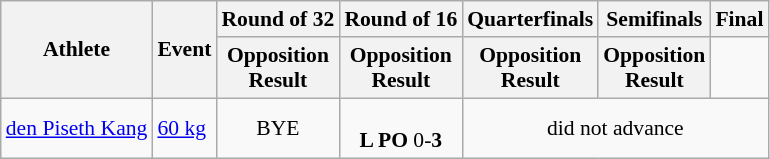<table class="wikitable" border="1" style="font-size:90%">
<tr>
<th rowspan=2>Athlete</th>
<th rowspan=2>Event</th>
<th>Round of 32</th>
<th>Round of 16</th>
<th>Quarterfinals</th>
<th>Semifinals</th>
<th>Final</th>
</tr>
<tr>
<th>Opposition<br>Result</th>
<th>Opposition<br>Result</th>
<th>Opposition<br>Result</th>
<th>Opposition<br>Result</th>
</tr>
<tr>
<td><a href='#'>den Piseth Kang</a></td>
<td><a href='#'>60 kg</a></td>
<td align=center>BYE</td>
<td align=center><br><strong>L PO</strong> 0-<strong>3</strong></td>
<td align=center colspan="7">did not advance</td>
</tr>
</table>
